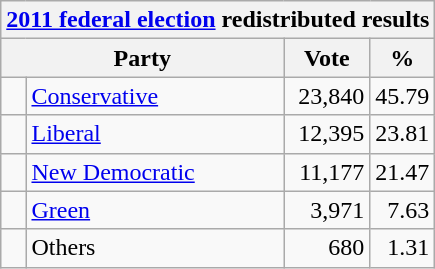<table class="wikitable">
<tr>
<th colspan="4"><a href='#'>2011 federal election</a> redistributed results</th>
</tr>
<tr>
<th bgcolor="#DDDDFF" width="130px" colspan="2">Party</th>
<th bgcolor="#DDDDFF" width="50px">Vote</th>
<th bgcolor="#DDDDFF" width="30px">%</th>
</tr>
<tr>
<td> </td>
<td><a href='#'>Conservative</a></td>
<td align="right">23,840</td>
<td align="right">45.79</td>
</tr>
<tr>
<td> </td>
<td><a href='#'>Liberal</a></td>
<td align="right">12,395</td>
<td align="right">23.81</td>
</tr>
<tr>
<td> </td>
<td><a href='#'>New Democratic</a></td>
<td align="right">11,177</td>
<td align="right">21.47</td>
</tr>
<tr>
<td> </td>
<td><a href='#'>Green</a></td>
<td align="right">3,971</td>
<td align="right">7.63</td>
</tr>
<tr>
<td> </td>
<td>Others</td>
<td align="right">680</td>
<td align="right">1.31</td>
</tr>
</table>
